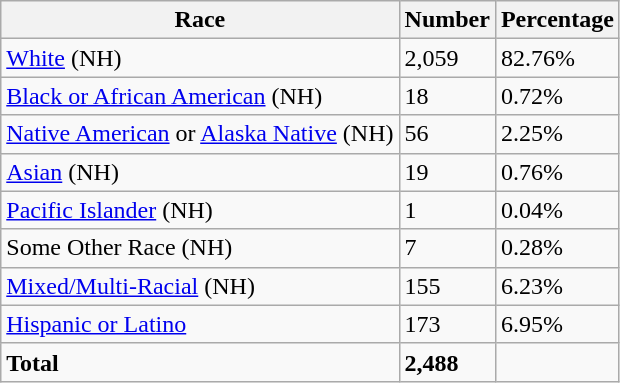<table class="wikitable">
<tr>
<th>Race</th>
<th>Number</th>
<th>Percentage</th>
</tr>
<tr>
<td><a href='#'>White</a> (NH)</td>
<td>2,059</td>
<td>82.76%</td>
</tr>
<tr>
<td><a href='#'>Black or African American</a> (NH)</td>
<td>18</td>
<td>0.72%</td>
</tr>
<tr>
<td><a href='#'>Native American</a> or <a href='#'>Alaska Native</a> (NH)</td>
<td>56</td>
<td>2.25%</td>
</tr>
<tr>
<td><a href='#'>Asian</a> (NH)</td>
<td>19</td>
<td>0.76%</td>
</tr>
<tr>
<td><a href='#'>Pacific Islander</a> (NH)</td>
<td>1</td>
<td>0.04%</td>
</tr>
<tr>
<td>Some Other Race (NH)</td>
<td>7</td>
<td>0.28%</td>
</tr>
<tr>
<td><a href='#'>Mixed/Multi-Racial</a> (NH)</td>
<td>155</td>
<td>6.23%</td>
</tr>
<tr>
<td><a href='#'>Hispanic or Latino</a></td>
<td>173</td>
<td>6.95%</td>
</tr>
<tr>
<td><strong>Total</strong></td>
<td><strong>2,488</strong></td>
<td></td>
</tr>
</table>
